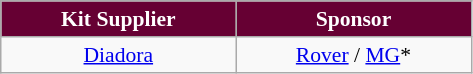<table class="wikitable"  style="text-align:center; font-size:90%; ">
<tr>
<th style="background:#660033;color:#FFFFFF; width:150px;">Kit Supplier</th>
<th style="background:#660033;color:#FFFFFF; width:150px;">Sponsor</th>
</tr>
<tr>
<td><a href='#'>Diadora</a></td>
<td><a href='#'>Rover</a> / <a href='#'>MG</a>*</td>
</tr>
</table>
